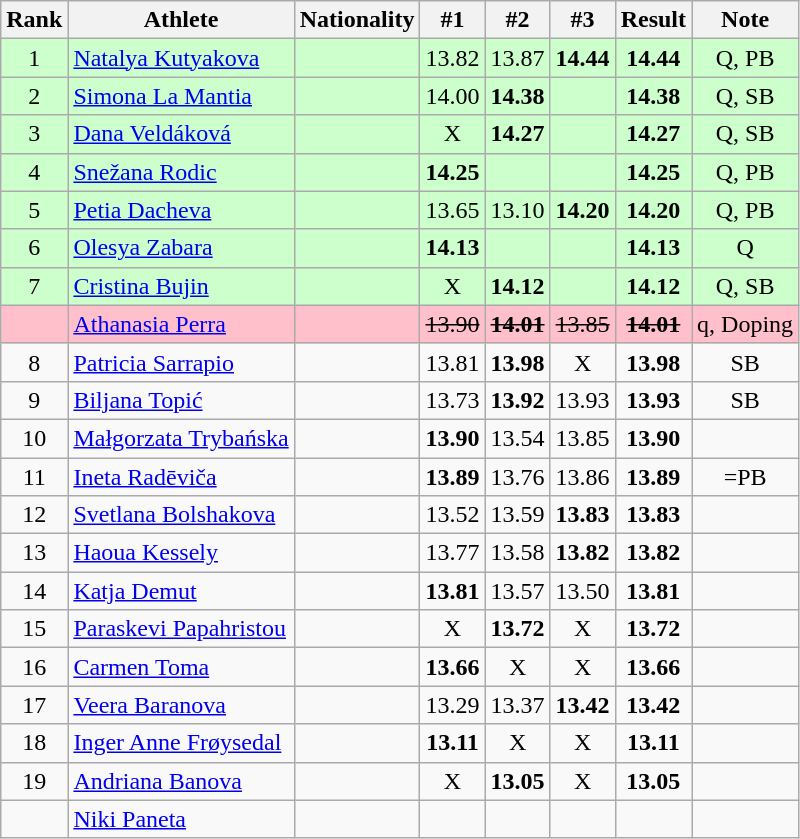<table class="wikitable sortable" style="text-align:center">
<tr>
<th>Rank</th>
<th>Athlete</th>
<th>Nationality</th>
<th>#1</th>
<th>#2</th>
<th>#3</th>
<th>Result</th>
<th>Note</th>
</tr>
<tr bgcolor=ccffcc>
<td>1</td>
<td align=left><a href='#'>Natalya Kutyakova</a></td>
<td align=left></td>
<td>13.82</td>
<td>13.87</td>
<td><strong>14.44</strong></td>
<td><strong>14.44</strong></td>
<td>Q, PB</td>
</tr>
<tr bgcolor=ccffcc>
<td>2</td>
<td align=left><a href='#'>Simona La Mantia</a></td>
<td align=left></td>
<td>14.00</td>
<td><strong>14.38</strong></td>
<td></td>
<td><strong>14.38</strong></td>
<td>Q, SB</td>
</tr>
<tr bgcolor=ccffcc>
<td>3</td>
<td align=left><a href='#'>Dana Veldáková</a></td>
<td align=left></td>
<td>X</td>
<td><strong>14.27</strong></td>
<td></td>
<td><strong>14.27</strong></td>
<td>Q, SB</td>
</tr>
<tr bgcolor=ccffcc>
<td>4</td>
<td align=left><a href='#'>Snežana Rodic</a></td>
<td align=left></td>
<td><strong>14.25</strong></td>
<td></td>
<td></td>
<td><strong>14.25</strong></td>
<td>Q, PB</td>
</tr>
<tr bgcolor=ccffcc>
<td>5</td>
<td align=left><a href='#'>Petia Dacheva</a></td>
<td align=left></td>
<td>13.65</td>
<td>13.10</td>
<td><strong>14.20</strong></td>
<td><strong>14.20</strong></td>
<td>Q, PB</td>
</tr>
<tr bgcolor=ccffcc>
<td>6</td>
<td align=left><a href='#'>Olesya Zabara</a></td>
<td align=left></td>
<td><strong>14.13</strong></td>
<td></td>
<td></td>
<td><strong>14.13</strong></td>
<td>Q</td>
</tr>
<tr bgcolor=ccffcc>
<td>7</td>
<td align=left><a href='#'>Cristina Bujin</a></td>
<td align=left></td>
<td>X</td>
<td><strong>14.12</strong></td>
<td></td>
<td><strong>14.12</strong></td>
<td>Q, SB</td>
</tr>
<tr bgcolor=pink>
<td></td>
<td align=left><a href='#'>Athanasia Perra</a></td>
<td align=left></td>
<td><s>13.90</s></td>
<td><s><strong>14.01</strong></s></td>
<td><s>13.85</s></td>
<td><s><strong>14.01</strong></s></td>
<td>q, Doping</td>
</tr>
<tr>
<td>8</td>
<td align=left><a href='#'>Patricia Sarrapio</a></td>
<td align=left></td>
<td>13.81</td>
<td><strong>13.98</strong></td>
<td>X</td>
<td><strong>13.98</strong></td>
<td>SB</td>
</tr>
<tr>
<td>9</td>
<td align=left><a href='#'>Biljana Topić</a></td>
<td align=left></td>
<td>13.73</td>
<td><strong>13.92</strong></td>
<td>13.93</td>
<td><strong>13.93</strong></td>
<td>SB</td>
</tr>
<tr>
<td>10</td>
<td align=left><a href='#'>Małgorzata Trybańska</a></td>
<td align=left></td>
<td><strong>13.90</strong></td>
<td>13.54</td>
<td>13.85</td>
<td><strong>13.90</strong></td>
<td></td>
</tr>
<tr>
<td>11</td>
<td align=left><a href='#'>Ineta Radēviča</a></td>
<td align=left></td>
<td><strong>13.89</strong></td>
<td>13.76</td>
<td>13.86</td>
<td><strong>13.89</strong></td>
<td>=PB</td>
</tr>
<tr>
<td>12</td>
<td align=left><a href='#'>Svetlana Bolshakova</a></td>
<td align=left></td>
<td>13.52</td>
<td>13.59</td>
<td><strong>13.83</strong></td>
<td><strong>13.83 </strong></td>
<td></td>
</tr>
<tr>
<td>13</td>
<td align=left><a href='#'>Haoua Kessely</a></td>
<td align=left></td>
<td>13.77</td>
<td>13.58</td>
<td><strong>13.82</strong></td>
<td><strong>13.82</strong></td>
<td></td>
</tr>
<tr>
<td>14</td>
<td align=left><a href='#'>Katja Demut</a></td>
<td align=left></td>
<td><strong>13.81</strong></td>
<td>13.57</td>
<td>13.50</td>
<td><strong>13.81</strong></td>
<td></td>
</tr>
<tr>
<td>15</td>
<td align=left><a href='#'>Paraskevi Papahristou</a></td>
<td align=left></td>
<td>X</td>
<td><strong>13.72</strong></td>
<td>X</td>
<td><strong>13.72</strong></td>
<td></td>
</tr>
<tr>
<td>16</td>
<td align=left><a href='#'>Carmen Toma</a></td>
<td align=left></td>
<td><strong>13.66</strong></td>
<td>X</td>
<td>X</td>
<td><strong>13.66 </strong></td>
<td></td>
</tr>
<tr>
<td>17</td>
<td align=left><a href='#'>Veera Baranova</a></td>
<td align=left></td>
<td>13.29</td>
<td>13.37</td>
<td><strong>13.42</strong></td>
<td><strong>13.42</strong></td>
<td></td>
</tr>
<tr>
<td>18</td>
<td align=left><a href='#'>Inger Anne Frøysedal</a></td>
<td align=left></td>
<td><strong>13.11</strong></td>
<td>X</td>
<td>X</td>
<td><strong>13.11</strong></td>
<td></td>
</tr>
<tr>
<td>19</td>
<td align=left><a href='#'>Andriana Banova</a></td>
<td align=left></td>
<td>X</td>
<td><strong>13.05</strong></td>
<td>X</td>
<td><strong>13.05</strong></td>
<td></td>
</tr>
<tr>
<td></td>
<td align=left><a href='#'>Niki Paneta</a></td>
<td align=left></td>
<td></td>
<td></td>
<td></td>
<td><strong></strong></td>
<td></td>
</tr>
</table>
